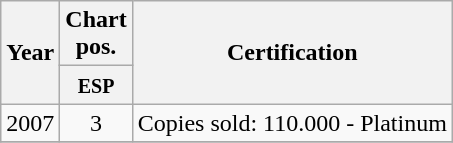<table class="wikitable">
<tr>
<th rowspan="2">Year</th>
<th>Chart pos.</th>
<th rowspan="2">Certification</th>
</tr>
<tr>
<th width="30"><small>ESP</small></th>
</tr>
<tr>
<td>2007</td>
<td align="center">3</td>
<td>Copies sold: 110.000 - Platinum</td>
</tr>
<tr>
</tr>
</table>
